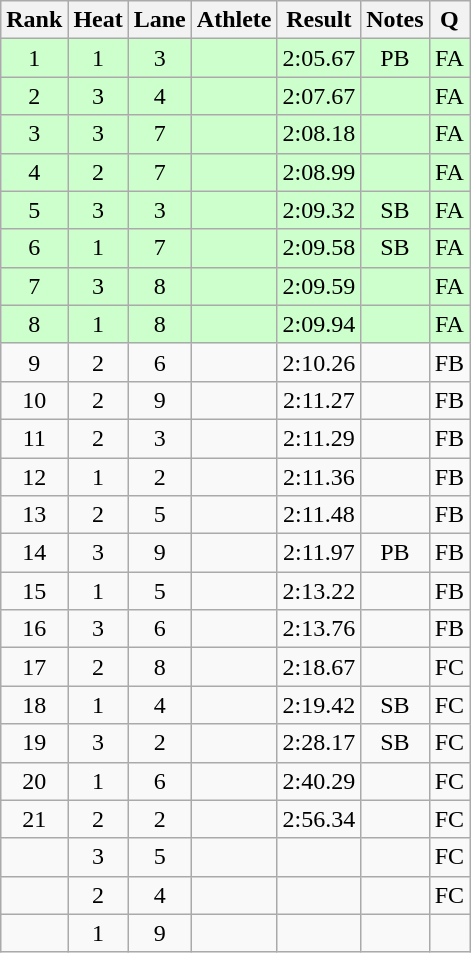<table class="wikitable sortable" style="text-align:center">
<tr>
<th>Rank</th>
<th>Heat</th>
<th>Lane</th>
<th>Athlete</th>
<th>Result</th>
<th>Notes</th>
<th>Q</th>
</tr>
<tr bgcolor=ccffcc>
<td>1</td>
<td>1</td>
<td>3</td>
<td align=left></td>
<td>2:05.67</td>
<td>PB</td>
<td>FA</td>
</tr>
<tr bgcolor=ccffcc>
<td>2</td>
<td>3</td>
<td>4</td>
<td align=left></td>
<td>2:07.67</td>
<td></td>
<td>FA</td>
</tr>
<tr bgcolor=ccffcc>
<td>3</td>
<td>3</td>
<td>7</td>
<td align=left></td>
<td>2:08.18</td>
<td></td>
<td>FA</td>
</tr>
<tr bgcolor=ccffcc>
<td>4</td>
<td>2</td>
<td>7</td>
<td align=left></td>
<td>2:08.99</td>
<td></td>
<td>FA</td>
</tr>
<tr bgcolor=ccffcc>
<td>5</td>
<td>3</td>
<td>3</td>
<td align=left></td>
<td>2:09.32</td>
<td>SB</td>
<td>FA</td>
</tr>
<tr bgcolor=ccffcc>
<td>6</td>
<td>1</td>
<td>7</td>
<td align=left></td>
<td>2:09.58</td>
<td>SB</td>
<td>FA</td>
</tr>
<tr bgcolor=ccffcc>
<td>7</td>
<td>3</td>
<td>8</td>
<td align=left></td>
<td>2:09.59</td>
<td></td>
<td>FA</td>
</tr>
<tr bgcolor=ccffcc>
<td>8</td>
<td>1</td>
<td>8</td>
<td align=left></td>
<td>2:09.94</td>
<td></td>
<td>FA</td>
</tr>
<tr>
<td>9</td>
<td>2</td>
<td>6</td>
<td align=left></td>
<td>2:10.26</td>
<td></td>
<td>FB</td>
</tr>
<tr>
<td>10</td>
<td>2</td>
<td>9</td>
<td align=left></td>
<td>2:11.27</td>
<td></td>
<td>FB</td>
</tr>
<tr>
<td>11</td>
<td>2</td>
<td>3</td>
<td align=left></td>
<td>2:11.29</td>
<td></td>
<td>FB</td>
</tr>
<tr>
<td>12</td>
<td>1</td>
<td>2</td>
<td align=left></td>
<td>2:11.36</td>
<td></td>
<td>FB</td>
</tr>
<tr>
<td>13</td>
<td>2</td>
<td>5</td>
<td align=left></td>
<td>2:11.48</td>
<td></td>
<td>FB</td>
</tr>
<tr>
<td>14</td>
<td>3</td>
<td>9</td>
<td align=left></td>
<td>2:11.97</td>
<td>PB</td>
<td>FB</td>
</tr>
<tr>
<td>15</td>
<td>1</td>
<td>5</td>
<td align=left></td>
<td>2:13.22</td>
<td></td>
<td>FB</td>
</tr>
<tr>
<td>16</td>
<td>3</td>
<td>6</td>
<td align=left></td>
<td>2:13.76</td>
<td></td>
<td>FB</td>
</tr>
<tr>
<td>17</td>
<td>2</td>
<td>8</td>
<td align=left></td>
<td>2:18.67</td>
<td></td>
<td>FC</td>
</tr>
<tr>
<td>18</td>
<td>1</td>
<td>4</td>
<td align=left></td>
<td>2:19.42</td>
<td>SB</td>
<td>FC</td>
</tr>
<tr>
<td>19</td>
<td>3</td>
<td>2</td>
<td align=left></td>
<td>2:28.17</td>
<td>SB</td>
<td>FC</td>
</tr>
<tr>
<td>20</td>
<td>1</td>
<td>6</td>
<td align=left></td>
<td>2:40.29</td>
<td></td>
<td>FC</td>
</tr>
<tr>
<td>21</td>
<td>2</td>
<td>2</td>
<td align=left></td>
<td>2:56.34</td>
<td></td>
<td>FC</td>
</tr>
<tr>
<td></td>
<td>3</td>
<td>5</td>
<td align=left></td>
<td></td>
<td></td>
<td>FC</td>
</tr>
<tr>
<td></td>
<td>2</td>
<td>4</td>
<td align=left></td>
<td></td>
<td></td>
<td>FC</td>
</tr>
<tr>
<td></td>
<td>1</td>
<td>9</td>
<td align=left></td>
<td></td>
<td></td>
<td></td>
</tr>
</table>
